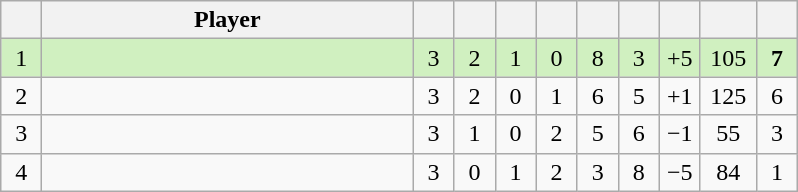<table class="wikitable" style="text-align:center; margin: 1em auto 1em auto, align:left">
<tr>
<th width=20></th>
<th width=240>Player</th>
<th width=20></th>
<th width=20></th>
<th width=20></th>
<th width=20></th>
<th width=20></th>
<th width=20></th>
<th width=20></th>
<th width=30></th>
<th width=20></th>
</tr>
<tr style="background:#D0F0C0;">
<td>1</td>
<td align=left></td>
<td>3</td>
<td>2</td>
<td>1</td>
<td>0</td>
<td>8</td>
<td>3</td>
<td>+5</td>
<td>105</td>
<td><strong>7</strong></td>
</tr>
<tr style=>
<td>2</td>
<td align=left></td>
<td>3</td>
<td>2</td>
<td>0</td>
<td>1</td>
<td>6</td>
<td>5</td>
<td>+1</td>
<td>125</td>
<td>6</td>
</tr>
<tr style=>
<td>3</td>
<td align=left></td>
<td>3</td>
<td>1</td>
<td>0</td>
<td>2</td>
<td>5</td>
<td>6</td>
<td>−1</td>
<td>55</td>
<td>3</td>
</tr>
<tr style=>
<td>4</td>
<td align=left></td>
<td>3</td>
<td>0</td>
<td>1</td>
<td>2</td>
<td>3</td>
<td>8</td>
<td>−5</td>
<td>84</td>
<td>1</td>
</tr>
</table>
